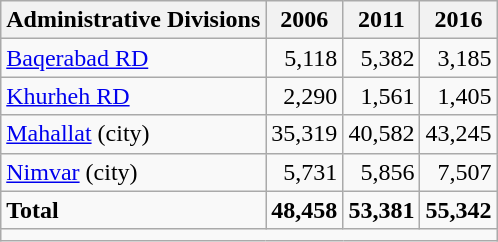<table class="wikitable">
<tr>
<th>Administrative Divisions</th>
<th>2006</th>
<th>2011</th>
<th>2016</th>
</tr>
<tr>
<td><a href='#'>Baqerabad RD</a></td>
<td style="text-align: right;">5,118</td>
<td style="text-align: right;">5,382</td>
<td style="text-align: right;">3,185</td>
</tr>
<tr>
<td><a href='#'>Khurheh RD</a></td>
<td style="text-align: right;">2,290</td>
<td style="text-align: right;">1,561</td>
<td style="text-align: right;">1,405</td>
</tr>
<tr>
<td><a href='#'>Mahallat</a> (city)</td>
<td style="text-align: right;">35,319</td>
<td style="text-align: right;">40,582</td>
<td style="text-align: right;">43,245</td>
</tr>
<tr>
<td><a href='#'>Nimvar</a> (city)</td>
<td style="text-align: right;">5,731</td>
<td style="text-align: right;">5,856</td>
<td style="text-align: right;">7,507</td>
</tr>
<tr>
<td><strong>Total</strong></td>
<td style="text-align: right;"><strong>48,458</strong></td>
<td style="text-align: right;"><strong>53,381</strong></td>
<td style="text-align: right;"><strong>55,342</strong></td>
</tr>
<tr>
<td colspan=4></td>
</tr>
</table>
